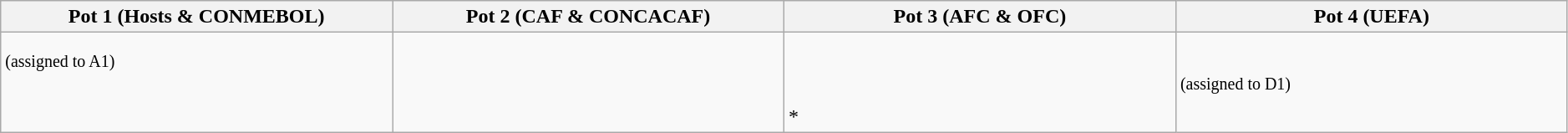<table class="wikitable" width=99% style="text-align:left">
<tr>
<th width=25%>Pot 1 (Hosts & CONMEBOL)</th>
<th width=25%>Pot 2 (CAF & CONCACAF)</th>
<th width=25%>Pot 3 (AFC & OFC)</th>
<th width=25%>Pot 4 (UEFA)</th>
</tr>
<tr>
<td> <small>(assigned to A1)</small><br><br><br></td>
<td><br><br><br></td>
<td><br><br><br>*</td>
<td><br> <small>(assigned to D1)</small><br><br></td>
</tr>
</table>
